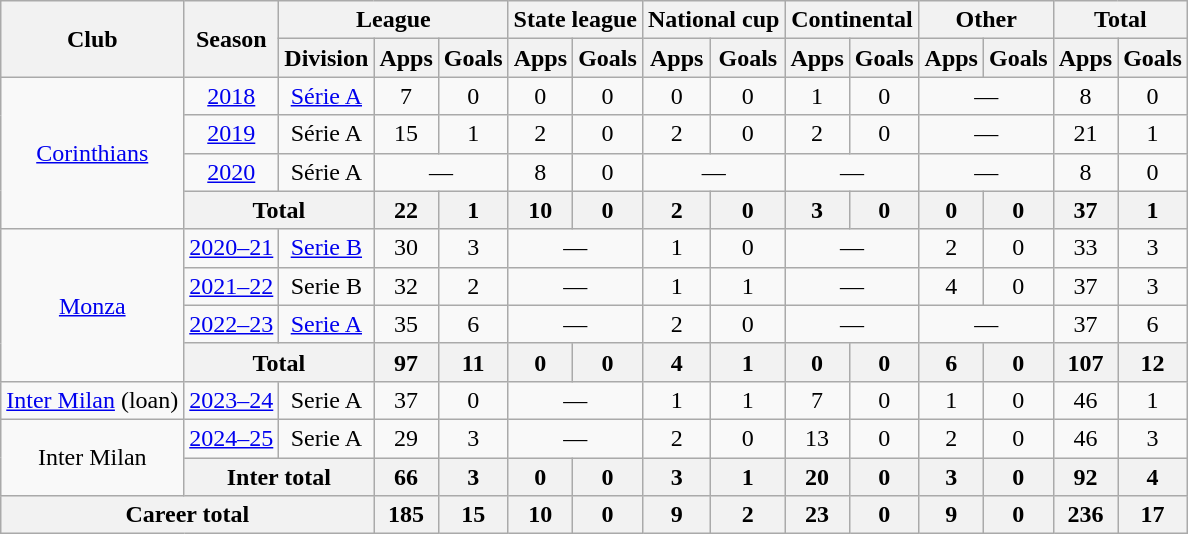<table class="wikitable" style="text-align:center">
<tr>
<th rowspan="2">Club</th>
<th rowspan="2">Season</th>
<th colspan="3">League</th>
<th colspan="2">State league</th>
<th colspan="2">National cup</th>
<th colspan="2">Continental</th>
<th colspan="2">Other</th>
<th colspan="2">Total</th>
</tr>
<tr>
<th>Division</th>
<th>Apps</th>
<th>Goals</th>
<th>Apps</th>
<th>Goals</th>
<th>Apps</th>
<th>Goals</th>
<th>Apps</th>
<th>Goals</th>
<th>Apps</th>
<th>Goals</th>
<th>Apps</th>
<th>Goals</th>
</tr>
<tr>
<td rowspan="4"><a href='#'>Corinthians</a></td>
<td><a href='#'>2018</a></td>
<td><a href='#'>Série A</a></td>
<td>7</td>
<td>0</td>
<td>0</td>
<td>0</td>
<td>0</td>
<td>0</td>
<td>1</td>
<td>0</td>
<td colspan="2">—</td>
<td>8</td>
<td>0</td>
</tr>
<tr>
<td><a href='#'>2019</a></td>
<td>Série A</td>
<td>15</td>
<td>1</td>
<td>2</td>
<td>0</td>
<td>2</td>
<td>0</td>
<td>2</td>
<td>0</td>
<td colspan="2">—</td>
<td>21</td>
<td>1</td>
</tr>
<tr>
<td><a href='#'>2020</a></td>
<td>Série A</td>
<td colspan="2">—</td>
<td>8</td>
<td>0</td>
<td colspan="2">—</td>
<td colspan="2">—</td>
<td colspan="2">—</td>
<td>8</td>
<td>0</td>
</tr>
<tr>
<th colspan="2">Total</th>
<th>22</th>
<th>1</th>
<th>10</th>
<th>0</th>
<th>2</th>
<th>0</th>
<th>3</th>
<th>0</th>
<th>0</th>
<th>0</th>
<th>37</th>
<th>1</th>
</tr>
<tr>
<td rowspan="4"><a href='#'>Monza</a></td>
<td><a href='#'>2020–21</a></td>
<td><a href='#'>Serie B</a></td>
<td>30</td>
<td>3</td>
<td colspan="2">—</td>
<td>1</td>
<td>0</td>
<td colspan="2">—</td>
<td>2</td>
<td>0</td>
<td>33</td>
<td>3</td>
</tr>
<tr>
<td><a href='#'>2021–22</a></td>
<td>Serie B</td>
<td>32</td>
<td>2</td>
<td colspan="2">—</td>
<td>1</td>
<td>1</td>
<td colspan="2">—</td>
<td>4</td>
<td>0</td>
<td>37</td>
<td>3</td>
</tr>
<tr>
<td><a href='#'>2022–23</a></td>
<td><a href='#'>Serie A</a></td>
<td>35</td>
<td>6</td>
<td colspan="2">—</td>
<td>2</td>
<td>0</td>
<td colspan="2">—</td>
<td colspan="2">—</td>
<td>37</td>
<td>6</td>
</tr>
<tr>
<th colspan="2">Total</th>
<th>97</th>
<th>11</th>
<th>0</th>
<th>0</th>
<th>4</th>
<th>1</th>
<th>0</th>
<th>0</th>
<th>6</th>
<th>0</th>
<th>107</th>
<th>12</th>
</tr>
<tr>
<td><a href='#'>Inter Milan</a> (loan)</td>
<td><a href='#'>2023–24</a></td>
<td>Serie A</td>
<td>37</td>
<td>0</td>
<td colspan="2">—</td>
<td>1</td>
<td>1</td>
<td>7</td>
<td>0</td>
<td>1</td>
<td>0</td>
<td>46</td>
<td>1</td>
</tr>
<tr>
<td rowspan="2">Inter Milan</td>
<td><a href='#'>2024–25</a></td>
<td>Serie A</td>
<td>29</td>
<td>3</td>
<td colspan="2">—</td>
<td>2</td>
<td>0</td>
<td>13</td>
<td>0</td>
<td>2</td>
<td>0</td>
<td>46</td>
<td>3</td>
</tr>
<tr>
<th colspan="2">Inter total</th>
<th>66</th>
<th>3</th>
<th>0</th>
<th>0</th>
<th>3</th>
<th>1</th>
<th>20</th>
<th>0</th>
<th>3</th>
<th>0</th>
<th>92</th>
<th>4</th>
</tr>
<tr>
<th colspan="3">Career total</th>
<th>185</th>
<th>15</th>
<th>10</th>
<th>0</th>
<th>9</th>
<th>2</th>
<th>23</th>
<th>0</th>
<th>9</th>
<th>0</th>
<th>236</th>
<th>17</th>
</tr>
</table>
